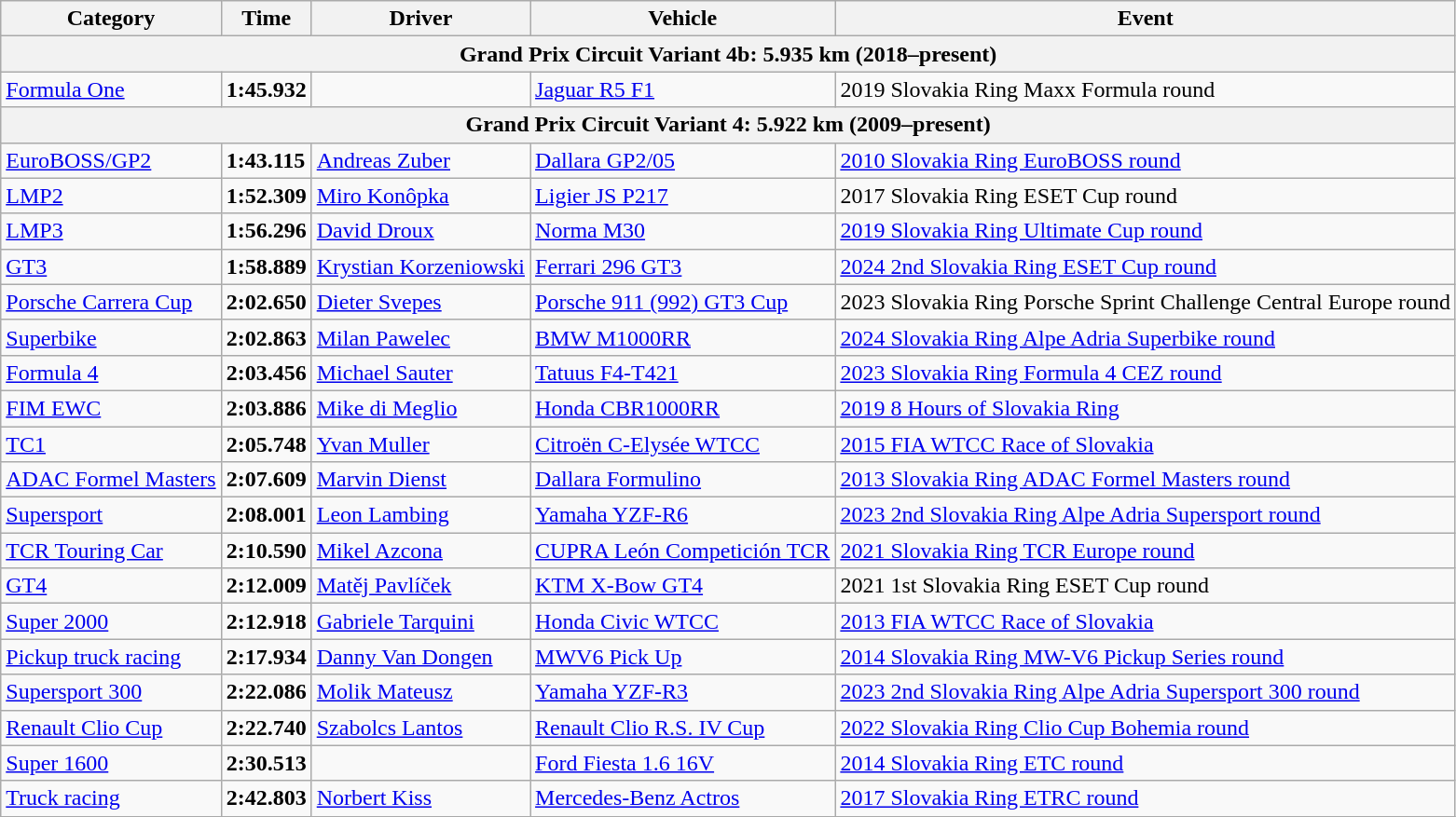<table class="wikitable">
<tr>
<th>Category</th>
<th>Time</th>
<th>Driver</th>
<th>Vehicle</th>
<th>Event</th>
</tr>
<tr>
<th colspan=5>Grand Prix Circuit Variant 4b: 5.935 km (2018–present)</th>
</tr>
<tr>
<td><a href='#'>Formula One</a></td>
<td><strong>1:45.932</strong></td>
<td></td>
<td><a href='#'>Jaguar R5 F1</a></td>
<td>2019 Slovakia Ring Maxx Formula round</td>
</tr>
<tr>
<th colspan=5>Grand Prix Circuit Variant 4: 5.922 km (2009–present)</th>
</tr>
<tr>
<td><a href='#'>EuroBOSS/GP2</a></td>
<td><strong>1:43.115</strong></td>
<td><a href='#'>Andreas Zuber</a></td>
<td><a href='#'>Dallara GP2/05</a></td>
<td><a href='#'>2010 Slovakia Ring EuroBOSS round</a></td>
</tr>
<tr>
<td><a href='#'>LMP2</a></td>
<td><strong>1:52.309</strong></td>
<td><a href='#'>Miro Konôpka</a></td>
<td><a href='#'>Ligier JS P217</a></td>
<td>2017 Slovakia Ring ESET Cup round</td>
</tr>
<tr>
<td><a href='#'>LMP3</a></td>
<td><strong>1:56.296</strong></td>
<td><a href='#'>David Droux</a></td>
<td><a href='#'>Norma M30</a></td>
<td><a href='#'>2019 Slovakia Ring Ultimate Cup round</a></td>
</tr>
<tr>
<td><a href='#'>GT3</a></td>
<td><strong>1:58.889</strong></td>
<td><a href='#'>Krystian Korzeniowski</a></td>
<td><a href='#'>Ferrari 296 GT3</a></td>
<td><a href='#'>2024 2nd Slovakia Ring ESET Cup round</a></td>
</tr>
<tr>
<td><a href='#'>Porsche Carrera Cup</a></td>
<td><strong>2:02.650</strong></td>
<td><a href='#'>Dieter Svepes</a></td>
<td><a href='#'>Porsche 911 (992) GT3 Cup</a></td>
<td>2023 Slovakia Ring Porsche Sprint Challenge Central Europe round</td>
</tr>
<tr>
<td><a href='#'>Superbike</a></td>
<td><strong>2:02.863</strong></td>
<td><a href='#'>Milan Pawelec</a></td>
<td><a href='#'>BMW M1000RR</a></td>
<td><a href='#'>2024 Slovakia Ring Alpe Adria Superbike round</a></td>
</tr>
<tr>
<td><a href='#'>Formula 4</a></td>
<td><strong>2:03.456</strong></td>
<td><a href='#'>Michael Sauter</a></td>
<td><a href='#'>Tatuus F4-T421</a></td>
<td><a href='#'>2023 Slovakia Ring Formula 4 CEZ round</a></td>
</tr>
<tr>
<td><a href='#'>FIM EWC</a></td>
<td><strong>2:03.886</strong></td>
<td><a href='#'>Mike di Meglio</a></td>
<td><a href='#'>Honda CBR1000RR</a></td>
<td><a href='#'>2019 8 Hours of Slovakia Ring</a></td>
</tr>
<tr>
<td><a href='#'>TC1</a></td>
<td><strong>2:05.748</strong></td>
<td><a href='#'>Yvan Muller</a></td>
<td><a href='#'>Citroën C-Elysée WTCC</a></td>
<td><a href='#'>2015 FIA WTCC Race of Slovakia</a></td>
</tr>
<tr>
<td><a href='#'>ADAC Formel Masters</a></td>
<td><strong>2:07.609</strong></td>
<td><a href='#'>Marvin Dienst</a></td>
<td><a href='#'>Dallara Formulino</a></td>
<td><a href='#'>2013 Slovakia Ring ADAC Formel Masters round</a></td>
</tr>
<tr>
<td><a href='#'>Supersport</a></td>
<td><strong>2:08.001</strong></td>
<td><a href='#'>Leon Lambing</a></td>
<td><a href='#'>Yamaha YZF-R6</a></td>
<td><a href='#'>2023 2nd Slovakia Ring Alpe Adria Supersport round</a></td>
</tr>
<tr>
<td><a href='#'>TCR Touring Car</a></td>
<td><strong>2:10.590</strong></td>
<td><a href='#'>Mikel Azcona</a></td>
<td><a href='#'>CUPRA León Competición TCR</a></td>
<td><a href='#'>2021 Slovakia Ring TCR Europe round</a></td>
</tr>
<tr>
<td><a href='#'>GT4</a></td>
<td><strong>2:12.009</strong></td>
<td><a href='#'>Matěj Pavlíček</a></td>
<td><a href='#'>KTM X-Bow GT4</a></td>
<td>2021 1st Slovakia Ring ESET Cup round</td>
</tr>
<tr>
<td><a href='#'>Super 2000</a></td>
<td><strong>2:12.918</strong></td>
<td><a href='#'>Gabriele Tarquini</a></td>
<td><a href='#'>Honda Civic WTCC</a></td>
<td><a href='#'>2013 FIA WTCC Race of Slovakia</a></td>
</tr>
<tr>
<td><a href='#'>Pickup truck racing</a></td>
<td><strong>2:17.934</strong></td>
<td><a href='#'>Danny Van Dongen</a></td>
<td><a href='#'>MWV6 Pick Up</a></td>
<td><a href='#'>2014 Slovakia Ring MW-V6 Pickup Series round</a></td>
</tr>
<tr>
<td><a href='#'>Supersport 300</a></td>
<td><strong>2:22.086</strong></td>
<td><a href='#'>Molik Mateusz</a></td>
<td><a href='#'>Yamaha YZF-R3</a></td>
<td><a href='#'>2023 2nd Slovakia Ring Alpe Adria Supersport 300 round</a></td>
</tr>
<tr>
<td><a href='#'>Renault Clio Cup</a></td>
<td><strong>2:22.740</strong></td>
<td><a href='#'>Szabolcs Lantos</a></td>
<td><a href='#'>Renault Clio R.S. IV Cup</a></td>
<td><a href='#'>2022 Slovakia Ring Clio Cup Bohemia round</a></td>
</tr>
<tr>
<td><a href='#'>Super 1600</a></td>
<td><strong>2:30.513</strong></td>
<td></td>
<td><a href='#'>Ford Fiesta 1.6 16V</a></td>
<td><a href='#'>2014 Slovakia Ring ETC round</a></td>
</tr>
<tr>
<td><a href='#'>Truck racing</a></td>
<td><strong>2:42.803</strong></td>
<td><a href='#'>Norbert Kiss</a></td>
<td><a href='#'>Mercedes-Benz Actros</a></td>
<td><a href='#'>2017 Slovakia Ring ETRC round</a></td>
</tr>
<tr>
</tr>
</table>
